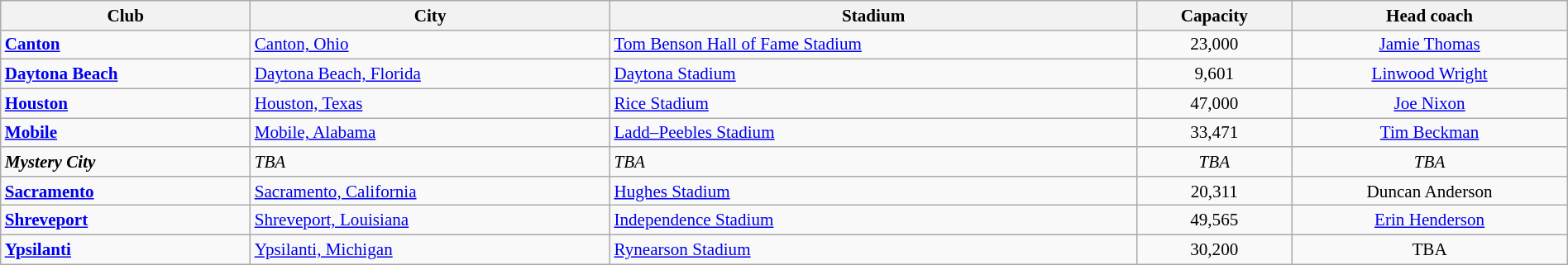<table class="wikitable plainrowheaders" style="width:100%; font-size:88%;">
<tr>
<th scope="col">Club</th>
<th scope="col">City</th>
<th scope="col">Stadium</th>
<th scope="col">Capacity</th>
<th scope="col">Head coach</th>
</tr>
<tr>
<td><strong><a href='#'>Canton</a></strong></td>
<td><a href='#'>Canton, Ohio</a></td>
<td><a href='#'>Tom Benson Hall of Fame Stadium</a></td>
<td align=center>23,000</td>
<td align=center><a href='#'>Jamie Thomas</a></td>
</tr>
<tr>
<td><strong><a href='#'>Daytona Beach</a></strong></td>
<td><a href='#'>Daytona Beach, Florida</a></td>
<td><a href='#'>Daytona Stadium</a></td>
<td align=center>9,601</td>
<td align=center><a href='#'>Linwood Wright</a></td>
</tr>
<tr>
<td><strong><a href='#'>Houston</a></strong></td>
<td><a href='#'>Houston, Texas</a></td>
<td><a href='#'>Rice Stadium</a></td>
<td align=center>47,000</td>
<td align=center><a href='#'>Joe Nixon</a></td>
</tr>
<tr>
<td><strong><a href='#'>Mobile</a></strong></td>
<td><a href='#'>Mobile, Alabama</a></td>
<td><a href='#'>Ladd–Peebles Stadium</a></td>
<td align=center>33,471</td>
<td align=center><a href='#'>Tim Beckman</a></td>
</tr>
<tr>
<td><strong><em>Mystery City</em></strong></td>
<td><em>TBA</em></td>
<td><em>TBA</em></td>
<td align=center><em>TBA</em></td>
<td align=center><em>TBA</em></td>
</tr>
<tr>
<td><strong><a href='#'>Sacramento</a></strong></td>
<td><a href='#'>Sacramento, California</a></td>
<td><a href='#'>Hughes Stadium</a></td>
<td align=center>20,311</td>
<td align=center>Duncan Anderson</td>
</tr>
<tr>
<td><strong><a href='#'>Shreveport</a></strong></td>
<td><a href='#'>Shreveport, Louisiana</a></td>
<td><a href='#'>Independence Stadium</a></td>
<td align=center>49,565</td>
<td align=center><a href='#'>Erin Henderson</a></td>
</tr>
<tr>
<td><strong><a href='#'>Ypsilanti</a></strong></td>
<td><a href='#'>Ypsilanti, Michigan</a></td>
<td><a href='#'>Rynearson Stadium</a></td>
<td align=center>30,200</td>
<td align=center>TBA</td>
</tr>
</table>
